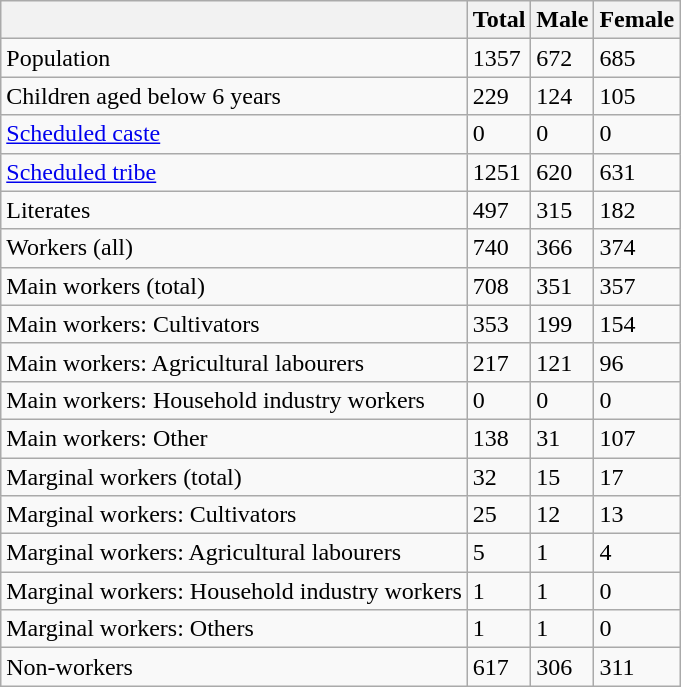<table class="wikitable sortable">
<tr>
<th></th>
<th>Total</th>
<th>Male</th>
<th>Female</th>
</tr>
<tr>
<td>Population</td>
<td>1357</td>
<td>672</td>
<td>685</td>
</tr>
<tr>
<td>Children aged below 6 years</td>
<td>229</td>
<td>124</td>
<td>105</td>
</tr>
<tr>
<td><a href='#'>Scheduled caste</a></td>
<td>0</td>
<td>0</td>
<td>0</td>
</tr>
<tr>
<td><a href='#'>Scheduled tribe</a></td>
<td>1251</td>
<td>620</td>
<td>631</td>
</tr>
<tr>
<td>Literates</td>
<td>497</td>
<td>315</td>
<td>182</td>
</tr>
<tr>
<td>Workers (all)</td>
<td>740</td>
<td>366</td>
<td>374</td>
</tr>
<tr>
<td>Main workers (total)</td>
<td>708</td>
<td>351</td>
<td>357</td>
</tr>
<tr>
<td>Main workers: Cultivators</td>
<td>353</td>
<td>199</td>
<td>154</td>
</tr>
<tr>
<td>Main workers: Agricultural labourers</td>
<td>217</td>
<td>121</td>
<td>96</td>
</tr>
<tr>
<td>Main workers: Household industry workers</td>
<td>0</td>
<td>0</td>
<td>0</td>
</tr>
<tr>
<td>Main workers: Other</td>
<td>138</td>
<td>31</td>
<td>107</td>
</tr>
<tr>
<td>Marginal workers (total)</td>
<td>32</td>
<td>15</td>
<td>17</td>
</tr>
<tr>
<td>Marginal workers: Cultivators</td>
<td>25</td>
<td>12</td>
<td>13</td>
</tr>
<tr>
<td>Marginal workers: Agricultural labourers</td>
<td>5</td>
<td>1</td>
<td>4</td>
</tr>
<tr>
<td>Marginal workers: Household industry workers</td>
<td>1</td>
<td>1</td>
<td>0</td>
</tr>
<tr>
<td>Marginal workers: Others</td>
<td>1</td>
<td>1</td>
<td>0</td>
</tr>
<tr>
<td>Non-workers</td>
<td>617</td>
<td>306</td>
<td>311</td>
</tr>
</table>
